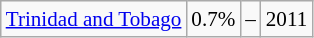<table class="wikitable floatright" style="font-size:88%;">
<tr>
<td><a href='#'>Trinidad and Tobago</a></td>
<td>0.7%</td>
<td>–</td>
<td>2011</td>
</tr>
</table>
